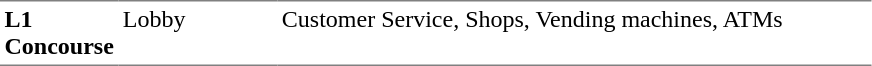<table table border=0 cellspacing=0 cellpadding=3>
<tr>
<td style="border-bottom:solid 1px gray; border-top:solid 1px gray;" valign=top width=50><strong>L1<br>Concourse</strong></td>
<td style="border-bottom:solid 1px gray; border-top:solid 1px gray;" valign=top width=100>Lobby</td>
<td style="border-bottom:solid 1px gray; border-top:solid 1px gray;" valign=top width=390>Customer Service, Shops, Vending machines, ATMs</td>
</tr>
</table>
